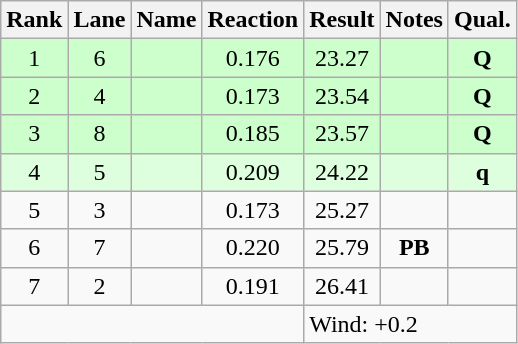<table class="wikitable sortable" style="text-align:center">
<tr>
<th>Rank</th>
<th>Lane</th>
<th>Name</th>
<th>Reaction</th>
<th>Result</th>
<th>Notes</th>
<th>Qual.</th>
</tr>
<tr bgcolor=ccffcc>
<td>1</td>
<td>6</td>
<td align="left"></td>
<td>0.176</td>
<td>23.27</td>
<td></td>
<td><strong>Q</strong></td>
</tr>
<tr bgcolor=ccffcc>
<td>2</td>
<td>4</td>
<td align="left"></td>
<td>0.173</td>
<td>23.54</td>
<td></td>
<td><strong>Q</strong></td>
</tr>
<tr bgcolor=ccffcc>
<td>3</td>
<td>8</td>
<td align="left"></td>
<td>0.185</td>
<td>23.57</td>
<td></td>
<td><strong>Q</strong></td>
</tr>
<tr bgcolor=ddffdd>
<td>4</td>
<td>5</td>
<td align="left"></td>
<td>0.209</td>
<td>24.22</td>
<td></td>
<td><strong>q</strong></td>
</tr>
<tr>
<td>5</td>
<td>3</td>
<td align="left"></td>
<td>0.173</td>
<td>25.27</td>
<td></td>
<td></td>
</tr>
<tr>
<td>6</td>
<td>7</td>
<td align="left"></td>
<td>0.220</td>
<td>25.79</td>
<td><strong>PB</strong></td>
<td></td>
</tr>
<tr>
<td>7</td>
<td>2</td>
<td align="left"></td>
<td>0.191</td>
<td>26.41</td>
<td></td>
<td></td>
</tr>
<tr class="sortbottom">
<td colspan=4></td>
<td colspan="3" style="text-align:left;">Wind: +0.2</td>
</tr>
</table>
